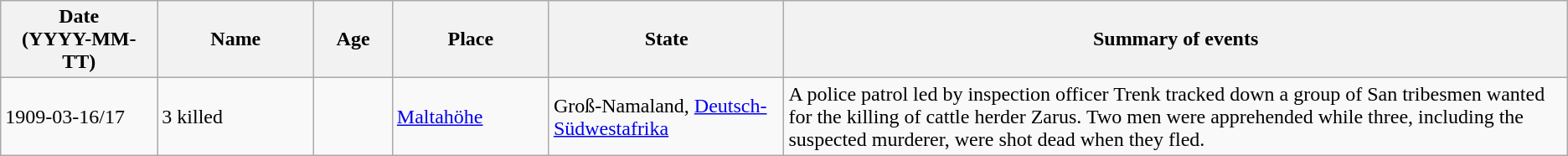<table class="wikitable sortable static-row-numbers static-row-header-text">
<tr>
<th style="width:10%;">Date<br>(YYYY-MM-TT)</th>
<th style="width:10%;">Name</th>
<th style="width:5%;">Age</th>
<th style="width:10%;">Place</th>
<th style="width:15%;">State</th>
<th style="width:50%;">Summary of events</th>
</tr>
<tr>
<td>1909-03-16/17</td>
<td>3 killed</td>
<td></td>
<td><a href='#'>Maltahöhe</a></td>
<td>Groß-Namaland, <a href='#'>Deutsch-Südwestafrika</a></td>
<td>A police patrol led by inspection officer Trenk tracked down a group of San tribesmen wanted for the killing of cattle herder Zarus. Two men were apprehended while three, including the suspected murderer, were shot dead when they fled.</td>
</tr>
</table>
